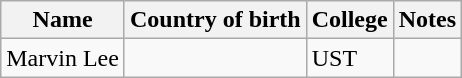<table class="wikitable">
<tr>
<th>Name</th>
<th>Country of birth</th>
<th>College</th>
<th>Notes</th>
</tr>
<tr>
<td>Marvin Lee</td>
<td></td>
<td>UST</td>
<td></td>
</tr>
</table>
